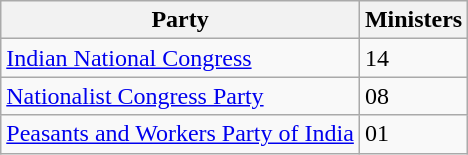<table class="wikitable">
<tr>
<th>Party</th>
<th>Ministers</th>
</tr>
<tr>
<td><a href='#'>Indian National Congress</a></td>
<td>14</td>
</tr>
<tr>
<td><a href='#'>Nationalist Congress Party</a></td>
<td>08</td>
</tr>
<tr>
<td><a href='#'>Peasants and Workers Party of India</a></td>
<td>01</td>
</tr>
</table>
